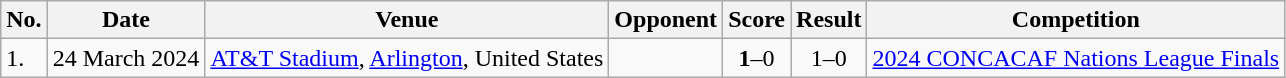<table class="wikitable">
<tr>
<th>No.</th>
<th>Date</th>
<th>Venue</th>
<th>Opponent</th>
<th>Score</th>
<th>Result</th>
<th>Competition</th>
</tr>
<tr>
<td>1.</td>
<td>24 March 2024</td>
<td><a href='#'>AT&T Stadium</a>, <a href='#'>Arlington</a>, United States</td>
<td></td>
<td align=center><strong>1</strong>–0</td>
<td align=center>1–0</td>
<td><a href='#'>2024 CONCACAF Nations League Finals</a></td>
</tr>
</table>
